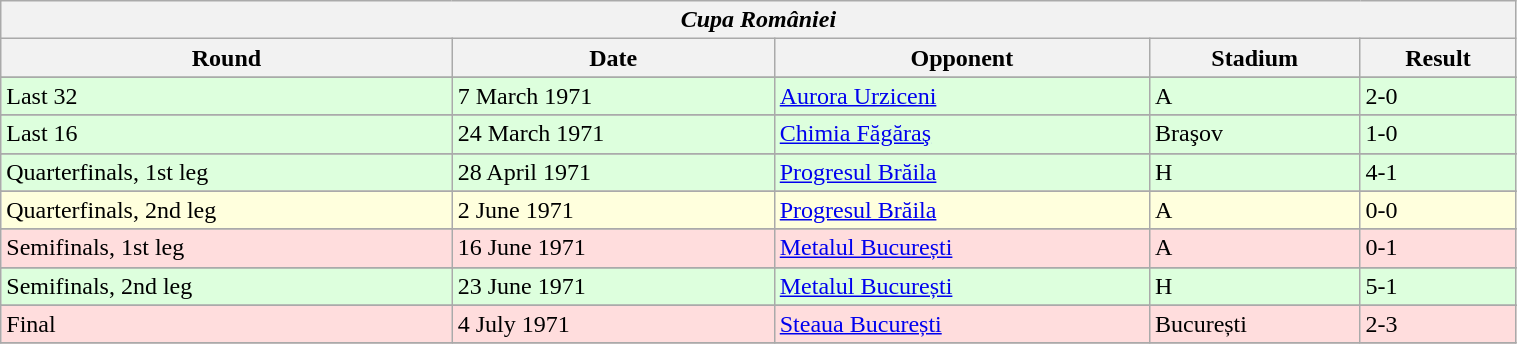<table class="wikitable" style="width:80%;">
<tr>
<th colspan="5" style="text-align:center;"><em>Cupa României</em></th>
</tr>
<tr>
<th>Round</th>
<th>Date</th>
<th>Opponent</th>
<th>Stadium</th>
<th>Result</th>
</tr>
<tr>
</tr>
<tr bgcolor="#ddffdd">
<td>Last 32</td>
<td>7 March 1971</td>
<td><a href='#'>Aurora Urziceni</a></td>
<td>A</td>
<td>2-0</td>
</tr>
<tr>
</tr>
<tr bgcolor="#ddffdd">
<td>Last 16</td>
<td>24 March 1971</td>
<td><a href='#'>Chimia Făgăraş</a></td>
<td>Braşov</td>
<td>1-0</td>
</tr>
<tr>
</tr>
<tr bgcolor="#ddffdd">
<td>Quarterfinals, 1st leg</td>
<td>28 April 1971</td>
<td><a href='#'>Progresul Brăila</a></td>
<td>H</td>
<td>4-1</td>
</tr>
<tr>
</tr>
<tr bgcolor="#ffffdd">
<td>Quarterfinals, 2nd leg</td>
<td>2 June 1971</td>
<td><a href='#'>Progresul Brăila</a></td>
<td>A</td>
<td>0-0</td>
</tr>
<tr>
</tr>
<tr bgcolor="#ffdddd">
<td>Semifinals, 1st leg</td>
<td>16 June 1971</td>
<td><a href='#'>Metalul București</a></td>
<td>A</td>
<td>0-1</td>
</tr>
<tr>
</tr>
<tr bgcolor="#ddffdd">
<td>Semifinals, 2nd leg</td>
<td>23 June 1971</td>
<td><a href='#'>Metalul București</a></td>
<td>H</td>
<td>5-1</td>
</tr>
<tr>
</tr>
<tr bgcolor="#ffdddd">
<td>Final</td>
<td>4 July 1971</td>
<td><a href='#'>Steaua București</a></td>
<td>București</td>
<td>2-3</td>
</tr>
<tr>
</tr>
</table>
